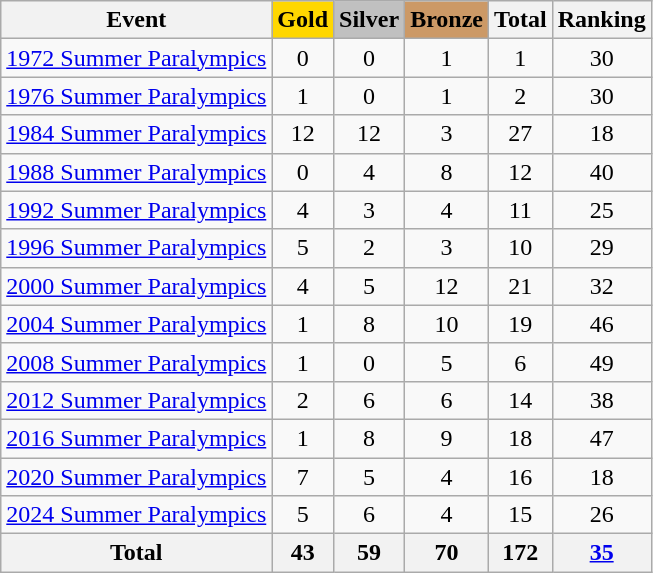<table class="wikitable sortable" style="text-align:center;">
<tr>
<th>Event</th>
<td style="background:gold; font-weight:bold;">Gold</td>
<td style="background:silver; font-weight:bold;">Silver</td>
<td style="background:#cc9966; font-weight:bold;">Bronze</td>
<th>Total</th>
<th>Ranking</th>
</tr>
<tr>
<td><a href='#'>1972 Summer Paralympics</a></td>
<td>0</td>
<td>0</td>
<td>1</td>
<td>1</td>
<td>30</td>
</tr>
<tr>
<td><a href='#'>1976 Summer Paralympics</a></td>
<td>1</td>
<td>0</td>
<td>1</td>
<td>2</td>
<td>30</td>
</tr>
<tr>
<td><a href='#'>1984 Summer Paralympics</a></td>
<td>12</td>
<td>12</td>
<td>3</td>
<td>27</td>
<td>18</td>
</tr>
<tr>
<td><a href='#'>1988 Summer Paralympics</a></td>
<td>0</td>
<td>4</td>
<td>8</td>
<td>12</td>
<td>40</td>
</tr>
<tr>
<td><a href='#'>1992 Summer Paralympics</a></td>
<td>4</td>
<td>3</td>
<td>4</td>
<td>11</td>
<td>25</td>
</tr>
<tr>
<td><a href='#'>1996 Summer Paralympics</a></td>
<td>5</td>
<td>2</td>
<td>3</td>
<td>10</td>
<td>29</td>
</tr>
<tr>
<td><a href='#'>2000 Summer Paralympics</a></td>
<td>4</td>
<td>5</td>
<td>12</td>
<td>21</td>
<td>32</td>
</tr>
<tr>
<td><a href='#'>2004 Summer Paralympics</a></td>
<td>1</td>
<td>8</td>
<td>10</td>
<td>19</td>
<td>46</td>
</tr>
<tr>
<td><a href='#'>2008 Summer Paralympics</a></td>
<td>1</td>
<td>0</td>
<td>5</td>
<td>6</td>
<td>49</td>
</tr>
<tr>
<td><a href='#'>2012 Summer Paralympics</a></td>
<td>2</td>
<td>6</td>
<td>6</td>
<td>14</td>
<td>38</td>
</tr>
<tr>
<td><a href='#'>2016 Summer Paralympics</a></td>
<td>1</td>
<td>8</td>
<td>9</td>
<td>18</td>
<td>47</td>
</tr>
<tr>
<td><a href='#'>2020 Summer Paralympics</a></td>
<td>7</td>
<td>5</td>
<td>4</td>
<td>16</td>
<td>18</td>
</tr>
<tr>
<td><a href='#'>2024 Summer Paralympics</a></td>
<td>5</td>
<td>6</td>
<td>4</td>
<td>15</td>
<td>26</td>
</tr>
<tr>
<th>Total</th>
<th>43</th>
<th>59</th>
<th>70</th>
<th>172</th>
<th><a href='#'>35</a></th>
</tr>
</table>
